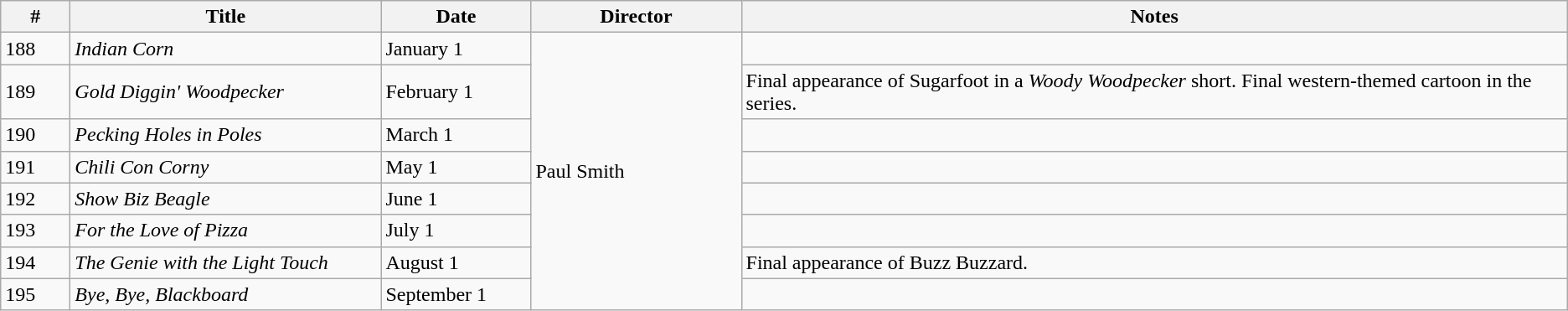<table class="wikitable">
<tr>
<th style="width:3em">#</th>
<th style="width:15em">Title</th>
<th style="width:7em">Date</th>
<th style="width:10em">Director</th>
<th>Notes</th>
</tr>
<tr>
<td>188</td>
<td><em>Indian Corn</em></td>
<td>January 1</td>
<td rowspan="8">Paul Smith</td>
<td></td>
</tr>
<tr>
<td>189</td>
<td><em>Gold Diggin' Woodpecker</em></td>
<td>February 1</td>
<td>Final appearance of Sugarfoot in a <em>Woody Woodpecker</em> short. Final western-themed cartoon in the series.</td>
</tr>
<tr>
<td>190</td>
<td><em>Pecking Holes in Poles</em></td>
<td>March 1</td>
<td></td>
</tr>
<tr>
<td>191</td>
<td><em>Chili Con Corny</em></td>
<td>May 1</td>
<td></td>
</tr>
<tr>
<td>192</td>
<td><em>Show Biz Beagle</em></td>
<td>June 1</td>
<td></td>
</tr>
<tr>
<td>193</td>
<td><em>For the Love of Pizza</em></td>
<td>July 1</td>
<td></td>
</tr>
<tr>
<td>194</td>
<td><em>The Genie with the Light Touch</em></td>
<td>August 1</td>
<td>Final appearance of Buzz Buzzard.</td>
</tr>
<tr>
<td>195</td>
<td><em>Bye, Bye, Blackboard</em></td>
<td>September 1</td>
<td></td>
</tr>
</table>
